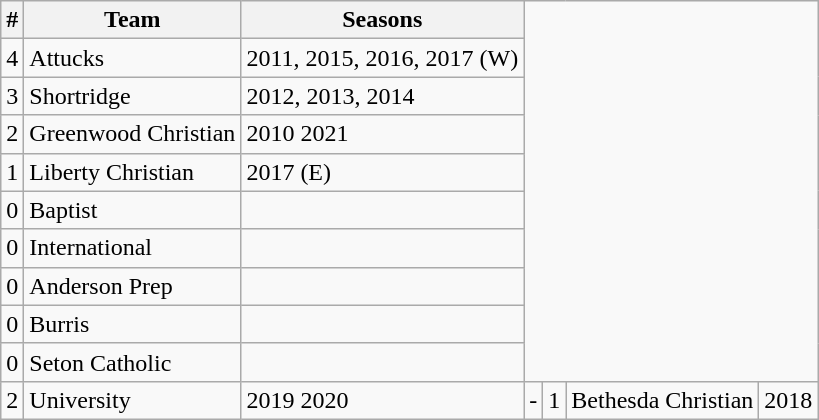<table class="wikitable" style=>
<tr>
<th>#</th>
<th>Team</th>
<th>Seasons</th>
</tr>
<tr>
<td>4</td>
<td>Attucks</td>
<td>2011, 2015, 2016, 2017 (W)</td>
</tr>
<tr>
<td>3</td>
<td>Shortridge</td>
<td>2012, 2013, 2014</td>
</tr>
<tr>
<td>2</td>
<td>Greenwood Christian</td>
<td>2010 2021</td>
</tr>
<tr>
<td>1</td>
<td>Liberty Christian</td>
<td>2017 (E)</td>
</tr>
<tr>
<td>0</td>
<td>Baptist</td>
<td></td>
</tr>
<tr>
<td>0</td>
<td>International</td>
<td></td>
</tr>
<tr>
<td>0</td>
<td>Anderson Prep</td>
<td></td>
</tr>
<tr>
<td>0</td>
<td>Burris</td>
<td></td>
</tr>
<tr>
<td>0</td>
<td>Seton Catholic</td>
<td></td>
</tr>
<tr>
<td>2</td>
<td>University</td>
<td>2019 2020</td>
<td>-</td>
<td>1</td>
<td>Bethesda Christian</td>
<td>2018</td>
</tr>
</table>
